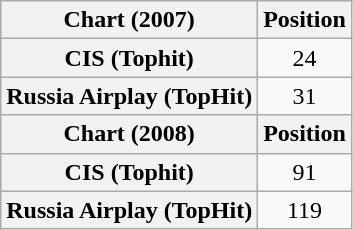<table class="wikitable plainrowheaders" style="text-align:center;">
<tr>
<th scope="col">Chart (2007)</th>
<th scope="col">Position</th>
</tr>
<tr>
<th scope="row">CIS (Tophit)</th>
<td>24</td>
</tr>
<tr>
<th scope="row">Russia Airplay (TopHit)</th>
<td>31</td>
</tr>
<tr>
<th scope="col">Chart (2008)</th>
<th scope="col">Position</th>
</tr>
<tr>
<th scope="row">CIS (Tophit)</th>
<td>91</td>
</tr>
<tr>
<th scope="row">Russia Airplay (TopHit)</th>
<td>119</td>
</tr>
</table>
